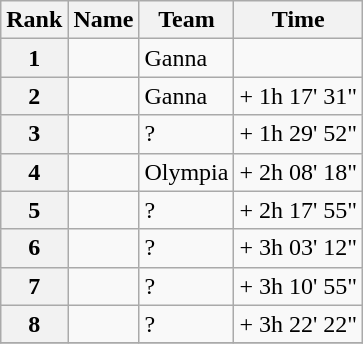<table class="wikitable">
<tr>
<th>Rank</th>
<th>Name</th>
<th>Team</th>
<th>Time</th>
</tr>
<tr>
<th style="text-align:center">1</th>
<td></td>
<td>Ganna</td>
<td align="right"></td>
</tr>
<tr>
<th style="text-align:center">2</th>
<td></td>
<td>Ganna</td>
<td align="right">+ 1h 17' 31"</td>
</tr>
<tr>
<th style="text-align:center">3</th>
<td></td>
<td>?</td>
<td align="right">+ 1h 29' 52"</td>
</tr>
<tr>
<th style="text-align:center">4</th>
<td></td>
<td>Olympia</td>
<td align="right">+ 2h 08' 18"</td>
</tr>
<tr>
<th style="text-align:center">5</th>
<td></td>
<td>?</td>
<td align="right">+ 2h 17' 55"</td>
</tr>
<tr>
<th style="text-align:center">6</th>
<td></td>
<td>?</td>
<td align="right">+ 3h 03' 12"</td>
</tr>
<tr>
<th style="text-align:center">7</th>
<td></td>
<td>?</td>
<td align="right">+ 3h 10' 55"</td>
</tr>
<tr>
<th style="text-align:center">8</th>
<td></td>
<td>?</td>
<td align="right">+ 3h 22' 22"</td>
</tr>
<tr>
</tr>
</table>
